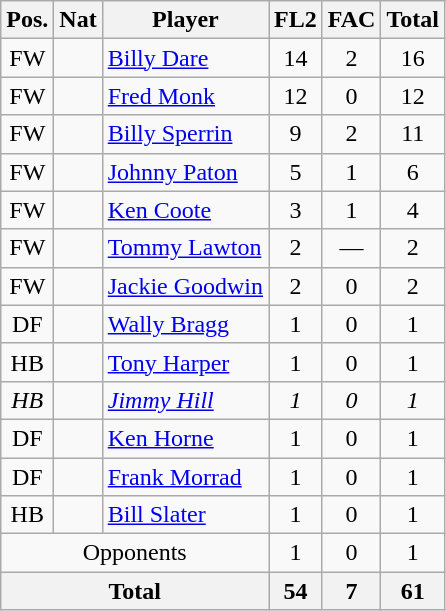<table class="wikitable"  style="text-align:center; border:1px #aaa solid;">
<tr>
<th>Pos.</th>
<th>Nat</th>
<th>Player</th>
<th>FL2</th>
<th>FAC</th>
<th>Total</th>
</tr>
<tr>
<td>FW</td>
<td></td>
<td style="text-align:left;"><a href='#'>Billy Dare</a></td>
<td>14</td>
<td>2</td>
<td>16</td>
</tr>
<tr>
<td>FW</td>
<td><em></em></td>
<td style="text-align:left;"><a href='#'>Fred Monk</a></td>
<td>12</td>
<td>0</td>
<td>12</td>
</tr>
<tr>
<td>FW</td>
<td></td>
<td style="text-align:left;"><a href='#'>Billy Sperrin</a></td>
<td>9</td>
<td>2</td>
<td>11</td>
</tr>
<tr>
<td>FW</td>
<td><em></em></td>
<td style="text-align:left;"><a href='#'>Johnny Paton</a></td>
<td>5</td>
<td>1</td>
<td>6</td>
</tr>
<tr>
<td>FW</td>
<td></td>
<td style="text-align:left;"><a href='#'>Ken Coote</a></td>
<td>3</td>
<td>1</td>
<td>4</td>
</tr>
<tr>
<td>FW</td>
<td></td>
<td style="text-align:left;"><a href='#'>Tommy Lawton</a></td>
<td>2</td>
<td>—</td>
<td>2</td>
</tr>
<tr>
<td>FW</td>
<td></td>
<td style="text-align:left;"><a href='#'>Jackie Goodwin</a></td>
<td>2</td>
<td>0</td>
<td>2</td>
</tr>
<tr>
<td>DF</td>
<td><em></em></td>
<td style="text-align:left;"><a href='#'>Wally Bragg</a></td>
<td>1</td>
<td>0</td>
<td>1</td>
</tr>
<tr>
<td>HB</td>
<td><em></em></td>
<td style="text-align:left;"><a href='#'>Tony Harper</a></td>
<td>1</td>
<td>0</td>
<td>1</td>
</tr>
<tr>
<td><em>HB</em></td>
<td><em></em></td>
<td style="text-align:left;"><em><a href='#'>Jimmy Hill</a></em></td>
<td><em>1</em></td>
<td><em>0</em></td>
<td><em>1</em></td>
</tr>
<tr>
<td>DF</td>
<td><em></em></td>
<td style="text-align:left;"><a href='#'>Ken Horne</a></td>
<td>1</td>
<td>0</td>
<td>1</td>
</tr>
<tr>
<td>DF</td>
<td><em></em></td>
<td style="text-align:left;"><a href='#'>Frank Morrad</a></td>
<td>1</td>
<td>0</td>
<td>1</td>
</tr>
<tr>
<td>HB</td>
<td></td>
<td style="text-align:left;"><a href='#'>Bill Slater</a></td>
<td>1</td>
<td>0</td>
<td>1</td>
</tr>
<tr>
<td colspan="3">Opponents</td>
<td>1</td>
<td>0</td>
<td>1</td>
</tr>
<tr>
<th colspan="3">Total</th>
<th>54</th>
<th>7</th>
<th>61</th>
</tr>
</table>
